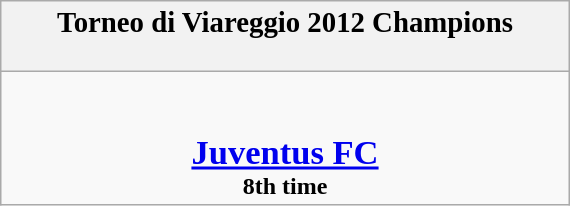<table class="wikitable" style="margin: 0 auto; width: 30%;">
<tr>
<th><big>Torneo di Viareggio 2012 Champions</big><br><br></th>
</tr>
<tr>
<td align=center><br><br><big><big><strong><a href='#'>Juventus FC</a></strong><br></big></big><strong>8th time</strong></td>
</tr>
</table>
